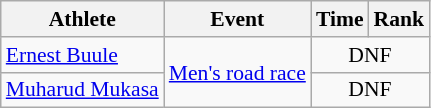<table class=wikitable style="font-size:90%">
<tr>
<th>Athlete</th>
<th>Event</th>
<th>Time</th>
<th>Rank</th>
</tr>
<tr align=center>
<td align=left><a href='#'>Ernest Buule</a></td>
<td align=left rowspan=2><a href='#'>Men's road race</a></td>
<td colspan=2>DNF</td>
</tr>
<tr align=center>
<td align=left><a href='#'>Muharud Mukasa</a></td>
<td colspan=2>DNF</td>
</tr>
</table>
